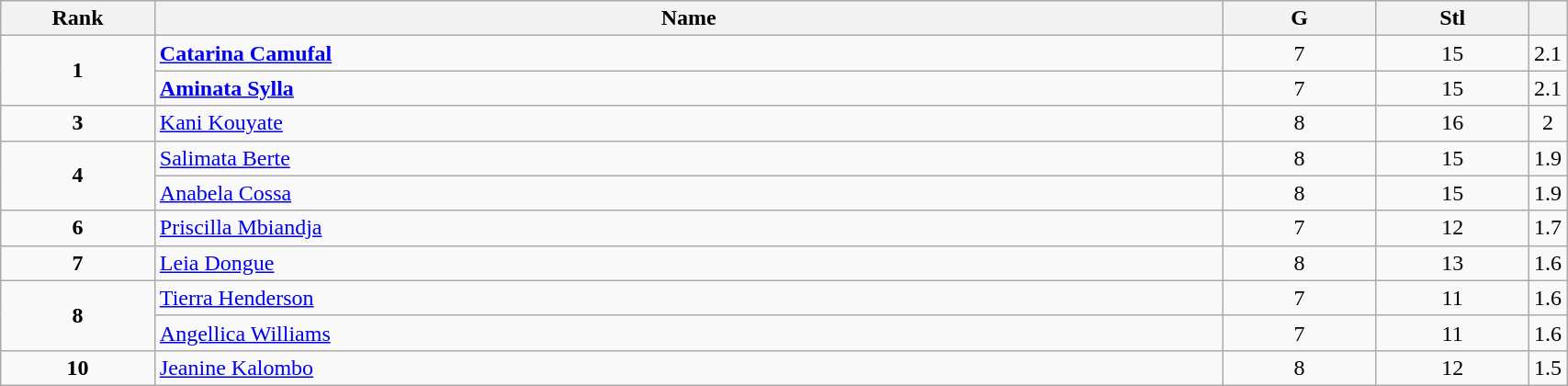<table class="wikitable" style="width:90%;">
<tr>
<th style="width:10%;">Rank</th>
<th style="width:70%;">Name</th>
<th style="width:10%;">G</th>
<th style="width:10%;">Stl</th>
<th style="width:10%;"></th>
</tr>
<tr align=center>
<td rowspan=2><strong>1</strong></td>
<td align=left> <strong><a href='#'>Catarina Camufal</a></strong></td>
<td>7</td>
<td>15</td>
<td>2.1</td>
</tr>
<tr align=center>
<td align=left> <strong><a href='#'>Aminata Sylla</a></strong></td>
<td>7</td>
<td>15</td>
<td>2.1</td>
</tr>
<tr align=center>
<td><strong>3</strong></td>
<td align=left> <a href='#'>Kani Kouyate</a></td>
<td>8</td>
<td>16</td>
<td>2</td>
</tr>
<tr align=center>
<td rowspan=2><strong>4</strong></td>
<td align=left> <a href='#'>Salimata Berte</a></td>
<td>8</td>
<td>15</td>
<td>1.9</td>
</tr>
<tr align=center>
<td align=left> <a href='#'>Anabela Cossa</a></td>
<td>8</td>
<td>15</td>
<td>1.9</td>
</tr>
<tr align=center>
<td><strong>6</strong></td>
<td align=left> <a href='#'>Priscilla Mbiandja</a></td>
<td>7</td>
<td>12</td>
<td>1.7</td>
</tr>
<tr align=center>
<td><strong>7</strong></td>
<td align=left> <a href='#'>Leia Dongue</a></td>
<td>8</td>
<td>13</td>
<td>1.6</td>
</tr>
<tr align=center>
<td rowspan=2><strong>8</strong></td>
<td align=left> <a href='#'>Tierra Henderson</a></td>
<td>7</td>
<td>11</td>
<td>1.6</td>
</tr>
<tr align=center>
<td align=left> <a href='#'>Angellica Williams</a></td>
<td>7</td>
<td>11</td>
<td>1.6</td>
</tr>
<tr align=center>
<td><strong>10</strong></td>
<td align=left> <a href='#'>Jeanine Kalombo</a></td>
<td>8</td>
<td>12</td>
<td>1.5</td>
</tr>
</table>
